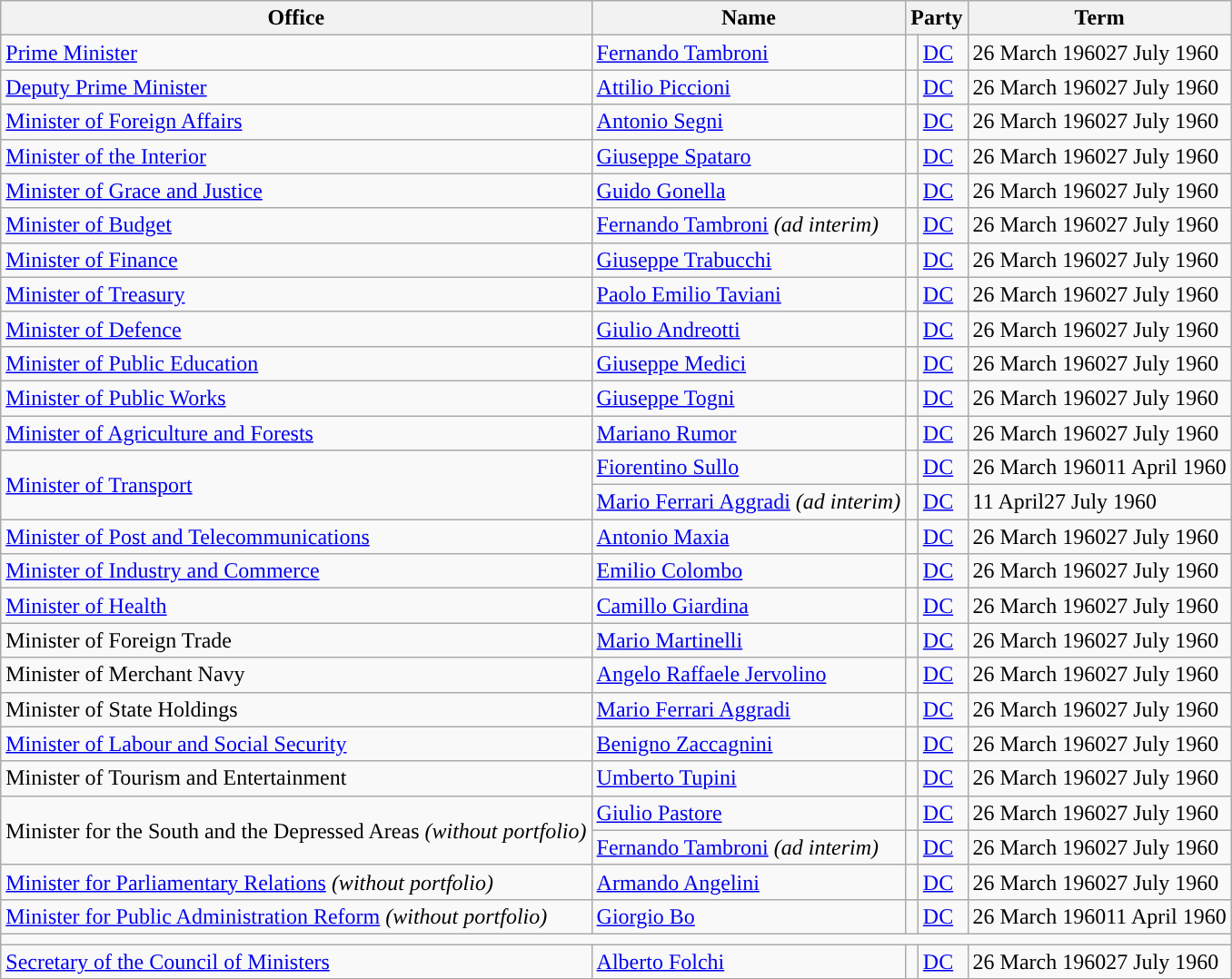<table class="wikitable">
<tr>
<th>Office</th>
<th>Name</th>
<th colspan=2>Party</th>
<th>Term</th>
</tr>
<tr>
<td><a href='#'>Prime Minister</a></td>
<td><a href='#'>Fernando Tambroni</a></td>
<td></td>
<td><a href='#'>DC</a></td>
<td>26 March 196027 July 1960</td>
</tr>
<tr>
<td><a href='#'>Deputy Prime Minister</a></td>
<td><a href='#'>Attilio Piccioni</a></td>
<td style="color:inherit;background:"></td>
<td><a href='#'>DC</a></td>
<td>26 March 196027 July 1960</td>
</tr>
<tr>
<td><a href='#'>Minister of Foreign Affairs</a></td>
<td><a href='#'>Antonio Segni</a></td>
<td style="color:inherit;background:"></td>
<td><a href='#'>DC</a></td>
<td>26 March 196027 July 1960</td>
</tr>
<tr>
<td><a href='#'>Minister of the Interior</a></td>
<td><a href='#'>Giuseppe Spataro</a></td>
<td style="color:inherit;background:"></td>
<td><a href='#'>DC</a></td>
<td>26 March 196027 July 1960</td>
</tr>
<tr>
<td><a href='#'>Minister of Grace and Justice</a></td>
<td><a href='#'>Guido Gonella</a></td>
<td style="color:inherit;background:"></td>
<td><a href='#'>DC</a></td>
<td>26 March 196027 July 1960</td>
</tr>
<tr>
<td><a href='#'>Minister of Budget</a></td>
<td><a href='#'>Fernando Tambroni</a> <em>(ad interim)</em></td>
<td></td>
<td><a href='#'>DC</a></td>
<td>26 March 196027 July 1960</td>
</tr>
<tr>
<td><a href='#'>Minister of Finance</a></td>
<td><a href='#'>Giuseppe Trabucchi</a></td>
<td style="color:inherit;background:"></td>
<td><a href='#'>DC</a></td>
<td>26 March 196027 July 1960</td>
</tr>
<tr>
<td><a href='#'>Minister of Treasury</a></td>
<td><a href='#'>Paolo Emilio Taviani</a></td>
<td></td>
<td><a href='#'>DC</a></td>
<td>26 March 196027 July 1960</td>
</tr>
<tr>
<td><a href='#'>Minister of Defence</a></td>
<td><a href='#'>Giulio Andreotti</a></td>
<td style="color:inherit;background:"></td>
<td><a href='#'>DC</a></td>
<td>26 March 196027 July 1960</td>
</tr>
<tr>
<td><a href='#'>Minister of Public Education</a></td>
<td><a href='#'>Giuseppe Medici</a></td>
<td style="color:inherit;background:"></td>
<td><a href='#'>DC</a></td>
<td>26 March 196027 July 1960</td>
</tr>
<tr>
<td><a href='#'>Minister of Public Works</a></td>
<td><a href='#'>Giuseppe Togni</a></td>
<td style="color:inherit;background:"></td>
<td><a href='#'>DC</a></td>
<td>26 March 196027 July 1960</td>
</tr>
<tr>
<td><a href='#'>Minister of Agriculture and Forests</a></td>
<td><a href='#'>Mariano Rumor</a></td>
<td style="color:inherit;background:"></td>
<td><a href='#'>DC</a></td>
<td>26 March 196027 July 1960</td>
</tr>
<tr>
<td rowspan=2><a href='#'>Minister of Transport</a></td>
<td><a href='#'>Fiorentino Sullo</a></td>
<td style="color:inherit;background:"></td>
<td><a href='#'>DC</a></td>
<td>26 March 196011 April 1960</td>
</tr>
<tr>
<td><a href='#'>Mario Ferrari Aggradi</a> <em>(ad interim)</em></td>
<td style="color:inherit;background:"></td>
<td><a href='#'>DC</a></td>
<td>11 April27 July 1960</td>
</tr>
<tr>
<td><a href='#'>Minister of Post and Telecommunications</a></td>
<td><a href='#'>Antonio Maxia</a></td>
<td style="color:inherit;background:"></td>
<td><a href='#'>DC</a></td>
<td>26 March 196027 July 1960</td>
</tr>
<tr>
<td><a href='#'>Minister of Industry and Commerce</a></td>
<td><a href='#'>Emilio Colombo</a></td>
<td style="color:inherit;background:"></td>
<td><a href='#'>DC</a></td>
<td>26 March 196027 July 1960</td>
</tr>
<tr>
<td><a href='#'>Minister of Health</a></td>
<td><a href='#'>Camillo Giardina</a></td>
<td style="color:inherit;background:"></td>
<td><a href='#'>DC</a></td>
<td>26 March 196027 July 1960</td>
</tr>
<tr>
<td>Minister of Foreign Trade</td>
<td><a href='#'>Mario Martinelli</a></td>
<td></td>
<td><a href='#'>DC</a></td>
<td>26 March 196027 July 1960</td>
</tr>
<tr>
<td>Minister of Merchant Navy</td>
<td><a href='#'>Angelo Raffaele Jervolino</a></td>
<td></td>
<td><a href='#'>DC</a></td>
<td>26 March 196027 July 1960</td>
</tr>
<tr>
<td>Minister of State Holdings</td>
<td><a href='#'>Mario Ferrari Aggradi</a></td>
<td style="color:inherit;background:"></td>
<td><a href='#'>DC</a></td>
<td>26 March 196027 July 1960</td>
</tr>
<tr>
<td><a href='#'>Minister of Labour and Social Security</a></td>
<td><a href='#'>Benigno Zaccagnini</a></td>
<td></td>
<td><a href='#'>DC</a></td>
<td>26 March 196027 July 1960</td>
</tr>
<tr>
<td>Minister of Tourism and Entertainment</td>
<td><a href='#'>Umberto Tupini</a></td>
<td style="color:inherit;background:"></td>
<td><a href='#'>DC</a></td>
<td>26 March 196027 July 1960</td>
</tr>
<tr>
<td rowspan=2>Minister for the South and the Depressed Areas <em>(without portfolio)</em></td>
<td><a href='#'>Giulio Pastore</a></td>
<td style="color:inherit;background:"></td>
<td><a href='#'>DC</a></td>
<td>26 March 196027 July 1960</td>
</tr>
<tr>
<td><a href='#'>Fernando Tambroni</a> <em>(ad interim)</em></td>
<td style="color:inherit;background:"></td>
<td><a href='#'>DC</a></td>
<td>26 March 196027 July 1960</td>
</tr>
<tr>
<td><a href='#'>Minister for Parliamentary Relations</a> <em>(without portfolio)</em></td>
<td><a href='#'>Armando Angelini</a></td>
<td style="color:inherit;background:"></td>
<td><a href='#'>DC</a></td>
<td>26 March 196027 July 1960</td>
</tr>
<tr>
<td><a href='#'>Minister for Public Administration Reform</a> <em>(without portfolio)</em></td>
<td><a href='#'>Giorgio Bo</a></td>
<td style="color:inherit;background:"></td>
<td><a href='#'>DC</a></td>
<td>26 March 196011 April 1960</td>
</tr>
<tr>
<td colspan="5"></td>
</tr>
<tr>
<td><a href='#'>Secretary of the Council of Ministers</a></td>
<td><a href='#'>Alberto Folchi</a></td>
<td style="color:inherit;background:"></td>
<td><a href='#'>DC</a></td>
<td>26 March 196027 July 1960</td>
</tr>
</table>
